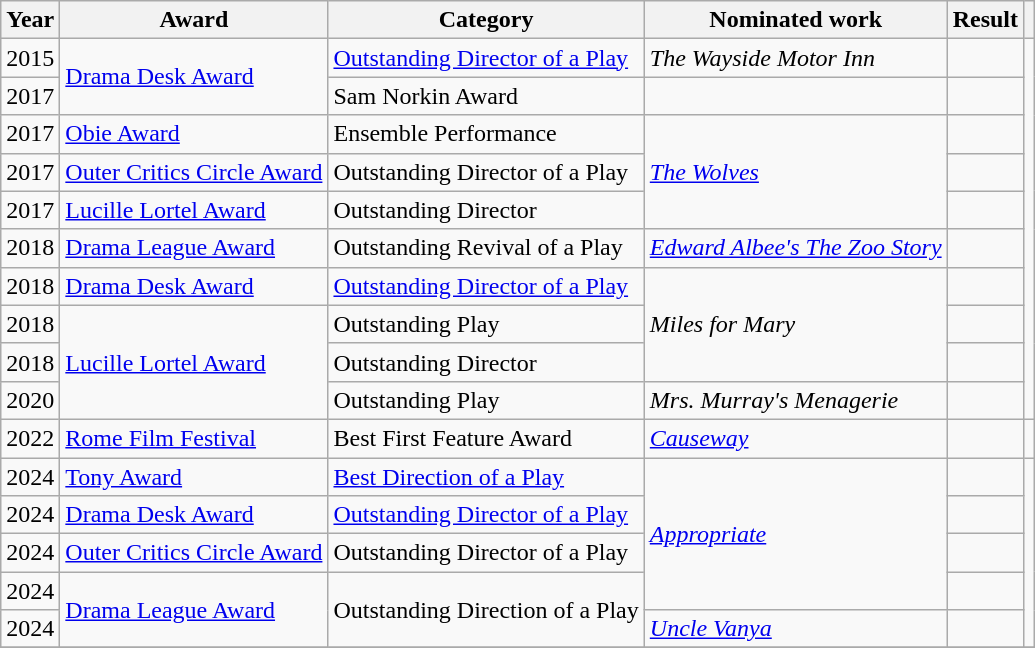<table class="wikitable">
<tr>
<th>Year</th>
<th>Award</th>
<th>Category</th>
<th>Nominated work</th>
<th>Result</th>
<th></th>
</tr>
<tr>
<td>2015</td>
<td rowspan=2><a href='#'>Drama Desk Award</a></td>
<td><a href='#'>Outstanding Director of a Play</a></td>
<td><em>The Wayside Motor Inn</em></td>
<td></td>
<td rowspan=10></td>
</tr>
<tr>
<td>2017</td>
<td>Sam Norkin Award</td>
<td></td>
<td></td>
</tr>
<tr>
<td>2017</td>
<td><a href='#'>Obie Award</a></td>
<td>Ensemble Performance</td>
<td rowspan=3><em><a href='#'>The Wolves</a></em></td>
<td></td>
</tr>
<tr>
<td>2017</td>
<td><a href='#'>Outer Critics Circle Award</a></td>
<td>Outstanding Director of a Play</td>
<td></td>
</tr>
<tr>
<td>2017</td>
<td><a href='#'>Lucille Lortel Award</a></td>
<td>Outstanding Director</td>
<td></td>
</tr>
<tr>
<td>2018</td>
<td><a href='#'>Drama League Award</a></td>
<td>Outstanding Revival of a Play</td>
<td><em><a href='#'>Edward Albee's The Zoo Story</a></em></td>
<td></td>
</tr>
<tr>
<td>2018</td>
<td><a href='#'>Drama Desk Award</a></td>
<td><a href='#'>Outstanding Director of a Play</a></td>
<td rowspan=3><em>Miles for Mary</em></td>
<td></td>
</tr>
<tr>
<td>2018</td>
<td rowspan=3><a href='#'>Lucille Lortel Award</a></td>
<td>Outstanding Play</td>
<td></td>
</tr>
<tr>
<td>2018</td>
<td>Outstanding Director</td>
<td></td>
</tr>
<tr>
<td>2020</td>
<td>Outstanding Play</td>
<td><em>Mrs. Murray's Menagerie</em></td>
<td></td>
</tr>
<tr>
<td>2022</td>
<td><a href='#'>Rome Film Festival</a></td>
<td>Best First Feature Award</td>
<td><em><a href='#'>Causeway</a></em></td>
<td></td>
<td></td>
</tr>
<tr>
<td>2024</td>
<td><a href='#'>Tony Award</a></td>
<td><a href='#'>Best Direction of a Play</a></td>
<td rowspan=4><em><a href='#'>Appropriate</a></em></td>
<td></td>
<td rowspan=5></td>
</tr>
<tr>
<td>2024</td>
<td><a href='#'>Drama Desk Award</a></td>
<td><a href='#'>Outstanding Director of a Play</a></td>
<td></td>
</tr>
<tr>
<td>2024</td>
<td><a href='#'>Outer Critics Circle Award</a></td>
<td>Outstanding Director of a Play</td>
<td></td>
</tr>
<tr>
<td>2024</td>
<td rowspan=2><a href='#'>Drama League Award</a></td>
<td rowspan=2>Outstanding Direction of a Play</td>
<td></td>
</tr>
<tr>
<td>2024</td>
<td><em><a href='#'>Uncle Vanya</a></em></td>
<td></td>
</tr>
<tr>
</tr>
</table>
